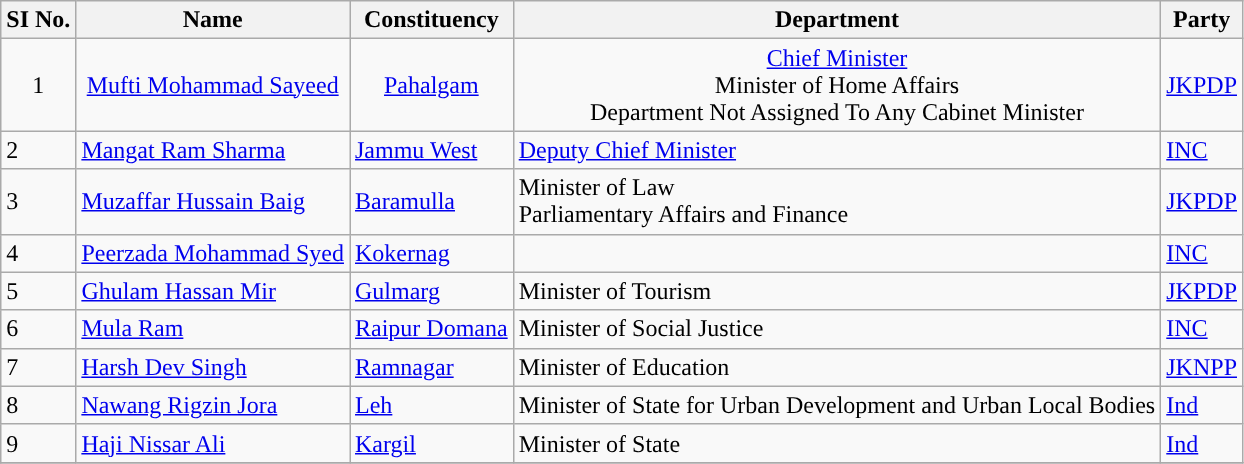<table class="wikitable sortable">
<tr>
<th>SI No.</th>
<th>Name</th>
<th>Constituency</th>
<th>Department</th>
<th>Party</th>
</tr>
<tr style="text-align:center; height:60px;">
<td>1</td>
<td><a href='#'>Mufti Mohammad Sayeed</a></td>
<td><a href='#'>Pahalgam</a></td>
<td><a href='#'>Chief Minister</a><br>Minister of Home Affairs<br>Department Not Assigned To Any Cabinet Minister</td>
<td><a href='#'>JKPDP</a></td>
</tr>
<tr>
<td>2</td>
<td><a href='#'>Mangat Ram Sharma</a></td>
<td><a href='#'>Jammu West</a></td>
<td><a href='#'>Deputy Chief Minister</a></td>
<td><a href='#'>INC</a></td>
</tr>
<tr>
<td>3</td>
<td><a href='#'>Muzaffar Hussain Baig</a></td>
<td><a href='#'>Baramulla</a></td>
<td>Minister of Law<br>Parliamentary Affairs and Finance</td>
<td><a href='#'>JKPDP</a></td>
</tr>
<tr>
<td>4</td>
<td><a href='#'>Peerzada Mohammad Syed</a></td>
<td><a href='#'>Kokernag</a></td>
<td></td>
<td><a href='#'>INC</a></td>
</tr>
<tr>
<td>5</td>
<td><a href='#'>Ghulam Hassan Mir</a></td>
<td><a href='#'>Gulmarg</a></td>
<td>Minister of Tourism</td>
<td><a href='#'>JKPDP</a></td>
</tr>
<tr>
<td>6</td>
<td><a href='#'>Mula Ram</a></td>
<td><a href='#'>Raipur Domana</a></td>
<td>Minister of Social Justice</td>
<td><a href='#'>INC</a></td>
</tr>
<tr>
<td>7</td>
<td><a href='#'>Harsh Dev Singh</a></td>
<td><a href='#'>Ramnagar</a></td>
<td>Minister of Education</td>
<td><a href='#'>JKNPP</a></td>
</tr>
<tr>
<td>8</td>
<td><a href='#'>Nawang Rigzin Jora</a></td>
<td><a href='#'>Leh</a></td>
<td>Minister of State for Urban Development and Urban Local Bodies</td>
<td><a href='#'>Ind</a></td>
</tr>
<tr>
<td>9</td>
<td><a href='#'>Haji Nissar Ali</a></td>
<td><a href='#'>Kargil</a></td>
<td>Minister of State</td>
<td><a href='#'>Ind</a></td>
</tr>
<tr>
</tr>
</table>
